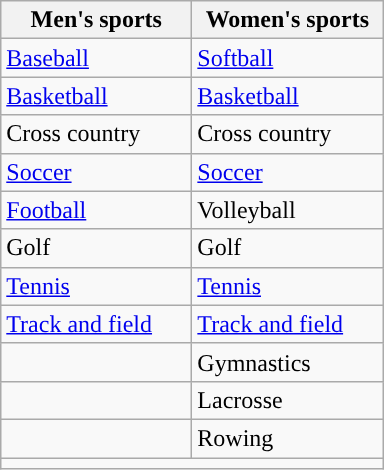<table class= wikitable>
<tr>
<th width=120px>Men's sports</th>
<th width=120px>Women's sports</th>
</tr>
<tr>
<td><a href='#'>Baseball</a></td>
<td><a href='#'>Softball</a></td>
</tr>
<tr>
<td><a href='#'>Basketball</a></td>
<td><a href='#'>Basketball</a></td>
</tr>
<tr>
<td>Cross country</td>
<td>Cross country</td>
</tr>
<tr>
<td><a href='#'>Soccer</a></td>
<td><a href='#'>Soccer</a></td>
</tr>
<tr>
<td><a href='#'>Football</a></td>
<td>Volleyball</td>
</tr>
<tr>
<td>Golf</td>
<td>Golf</td>
</tr>
<tr>
<td><a href='#'>Tennis</a></td>
<td><a href='#'>Tennis</a></td>
</tr>
<tr>
<td><a href='#'>Track and field</a></td>
<td><a href='#'>Track and field</a></td>
</tr>
<tr>
<td></td>
<td>Gymnastics</td>
</tr>
<tr>
<td></td>
<td>Lacrosse</td>
</tr>
<tr>
<td></td>
<td>Rowing</td>
</tr>
<tr>
<td colspan=2></td>
</tr>
</table>
